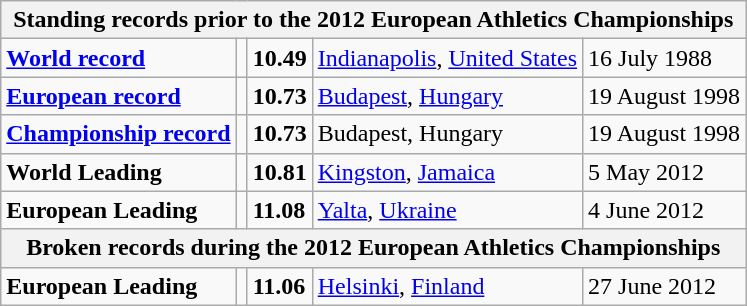<table class="wikitable">
<tr>
<th colspan="5">Standing records prior to the 2012 European Athletics Championships</th>
</tr>
<tr>
<td><strong><a href='#'>World record</a></strong></td>
<td></td>
<td><strong>10.49</strong></td>
<td><a href='#'>Indianapolis</a>, <a href='#'>United States</a></td>
<td>16 July 1988</td>
</tr>
<tr>
<td><strong><a href='#'>European record</a></strong></td>
<td></td>
<td><strong>10.73</strong></td>
<td><a href='#'>Budapest</a>, <a href='#'>Hungary</a></td>
<td>19 August 1998</td>
</tr>
<tr>
<td><strong><a href='#'>Championship record</a></strong></td>
<td></td>
<td><strong>10.73</strong></td>
<td>Budapest, Hungary</td>
<td>19 August 1998</td>
</tr>
<tr>
<td><strong>World Leading</strong></td>
<td></td>
<td><strong>10.81</strong></td>
<td><a href='#'>Kingston</a>, <a href='#'>Jamaica</a></td>
<td>5 May 2012</td>
</tr>
<tr>
<td><strong>European Leading</strong></td>
<td></td>
<td><strong>11.08</strong></td>
<td><a href='#'>Yalta</a>, <a href='#'>Ukraine</a></td>
<td>4 June 2012</td>
</tr>
<tr>
<th colspan="5">Broken records during the 2012 European Athletics Championships</th>
</tr>
<tr>
<td><strong>European Leading</strong></td>
<td></td>
<td><strong>11.06</strong></td>
<td><a href='#'>Helsinki</a>, <a href='#'>Finland</a></td>
<td>27 June 2012</td>
</tr>
</table>
